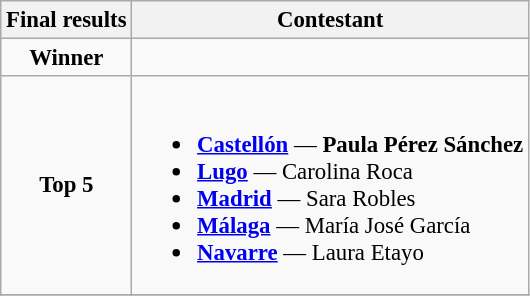<table class="wikitable sortable" style="font-size: 95%;">
<tr>
<th>Final results</th>
<th>Contestant</th>
</tr>
<tr>
<td style="text-align:center;"><strong>Winner</strong></td>
<td></td>
</tr>
<tr>
<td style="text-align:center;"><strong>Top 5</strong></td>
<td><br><ul><li> <strong><a href='#'>Castellón</a></strong> — <strong>Paula Pérez Sánchez</strong></li><li> <strong><a href='#'>Lugo</a></strong> — Carolina Roca</li><li> <strong><a href='#'>Madrid</a></strong> — Sara Robles</li><li> <strong><a href='#'>Málaga</a></strong> — María José García</li><li> <strong><a href='#'>Navarre</a></strong> — Laura Etayo</li></ul></td>
</tr>
<tr>
</tr>
</table>
